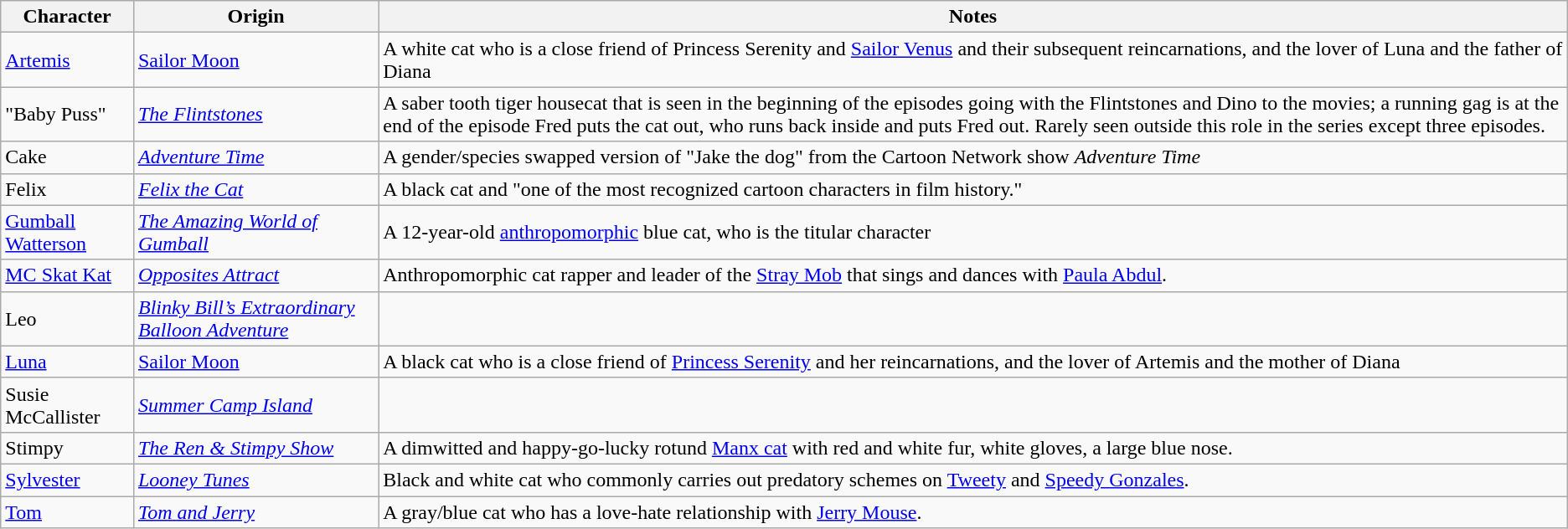<table class="wikitable sortable">
<tr>
<th>Character</th>
<th>Origin</th>
<th>Notes</th>
</tr>
<tr>
<td><a href='#'>Artemis</a></td>
<td><a href='#'>Sailor Moon</a></td>
<td>A white cat who is a close friend of Princess Serenity and <a href='#'>Sailor Venus</a> and their subsequent reincarnations, and the lover of Luna and the father of Diana</td>
</tr>
<tr>
<td>"Baby Puss"</td>
<td><em><a href='#'>The Flintstones</a></em></td>
<td>A saber tooth tiger housecat that is seen in the beginning of the episodes going with the Flintstones and Dino to the movies; a running gag is at the end of the episode Fred puts the cat out, who runs back inside and puts Fred out. Rarely seen outside this role in the series except three episodes.</td>
</tr>
<tr>
<td>Cake</td>
<td><em><a href='#'>Adventure Time</a></em></td>
<td>A gender/species swapped version of "Jake the dog" from the Cartoon Network show <em>Adventure Time</em></td>
</tr>
<tr>
<td>Felix</td>
<td><em><a href='#'>Felix the Cat</a></em></td>
<td>A black cat and "one of the most recognized cartoon characters in film history."</td>
</tr>
<tr>
<td><a href='#'>Gumball Watterson</a></td>
<td><em><a href='#'>The Amazing World of Gumball</a></em></td>
<td>A 12-year-old <a href='#'>anthropomorphic</a> blue cat, who is the titular character</td>
</tr>
<tr>
<td><a href='#'>MC Skat Kat</a></td>
<td><em><a href='#'>Opposites Attract</a></em></td>
<td>Anthropomorphic cat rapper and leader of the <a href='#'>Stray Mob</a> that sings and dances with <a href='#'>Paula Abdul</a>.</td>
</tr>
<tr>
<td>Leo</td>
<td><em><a href='#'>Blinky Bill’s Extraordinary Balloon Adventure</a></em></td>
<td></td>
</tr>
<tr>
<td><a href='#'>Luna</a></td>
<td><a href='#'>Sailor Moon</a></td>
<td>A black cat who is a close friend of <a href='#'>Princess Serenity</a> and her reincarnations, and the lover of Artemis and the mother of Diana</td>
</tr>
<tr>
<td>Susie McCallister</td>
<td><em><a href='#'>Summer Camp Island</a></em></td>
<td></td>
</tr>
<tr>
<td>Stimpy</td>
<td><em><a href='#'>The Ren & Stimpy Show</a></em></td>
<td>A dimwitted and happy-go-lucky rotund <a href='#'>Manx cat</a> with red and white fur, white gloves, a large blue nose.</td>
</tr>
<tr>
<td><a href='#'>Sylvester</a></td>
<td><em><a href='#'>Looney Tunes</a></em></td>
<td>Black and white cat who commonly carries out predatory schemes on <a href='#'>Tweety</a> and <a href='#'>Speedy Gonzales</a>.</td>
</tr>
<tr>
<td><a href='#'>Tom</a></td>
<td><em><a href='#'>Tom and Jerry</a></em></td>
<td>A gray/blue cat who has a love-hate relationship with <a href='#'>Jerry Mouse</a>.</td>
</tr>
</table>
